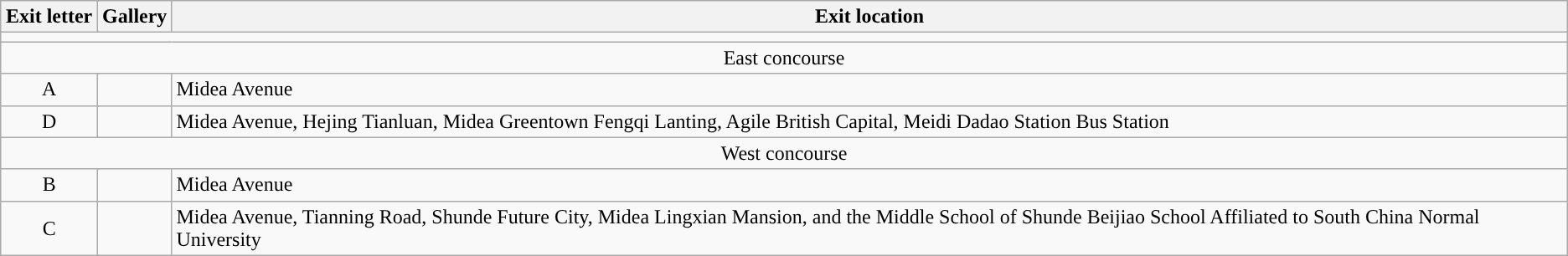<table class="wikitable">
<tr>
<th colspan="2" style="width:70px">Exit letter</th>
<th>Gallery</th>
<th>Exit location</th>
</tr>
<tr style="background:#">
<td colspan="4"></td>
</tr>
<tr>
<td align="center" colspan="4">East concourse</td>
</tr>
<tr>
<td colspan="2" align="center">A</td>
<td></td>
<td>Midea Avenue</td>
</tr>
<tr>
<td colspan="2" align="center">D</td>
<td></td>
<td>Midea Avenue, Hejing Tianluan, Midea Greentown Fengqi Lanting, Agile British Capital, Meidi Dadao Station Bus Station</td>
</tr>
<tr>
<td align="center" colspan="4">West concourse</td>
</tr>
<tr>
<td colspan="2" align="center">B</td>
<td></td>
<td>Midea Avenue</td>
</tr>
<tr>
<td colspan="2" align="center">C</td>
<td></td>
<td>Midea Avenue, Tianning Road, Shunde Future City, Midea Lingxian Mansion, and the Middle School of Shunde Beijiao School Affiliated to South China Normal University</td>
</tr>
</table>
